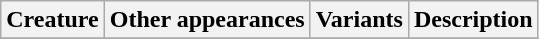<table class="wikitable">
<tr ">
<th>Creature</th>
<th>Other appearances</th>
<th>Variants</th>
<th>Description</th>
</tr>
<tr>
</tr>
</table>
